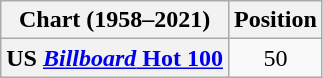<table class="wikitable plainrowheaders">
<tr>
<th>Chart (1958–2021)</th>
<th>Position</th>
</tr>
<tr>
<th scope="row">US <a href='#'><em>Billboard</em> Hot 100</a></th>
<td style="text-align:center;">50</td>
</tr>
</table>
